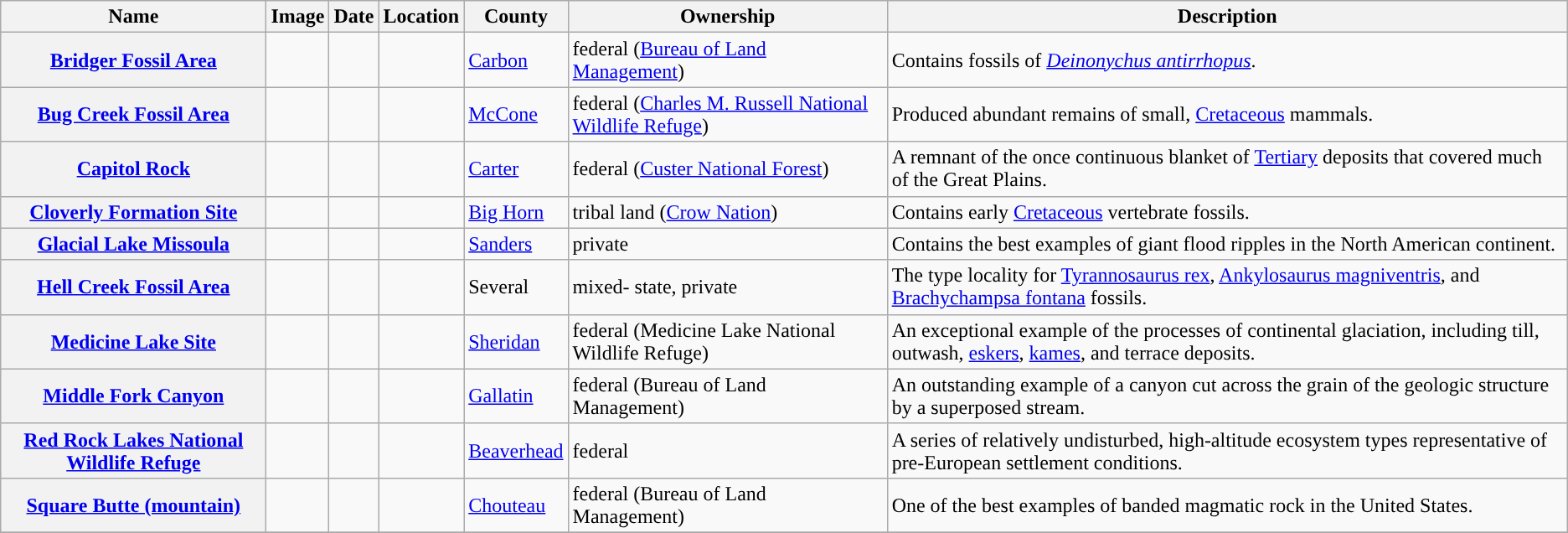<table class="wikitable sortable" align="center">
<tr>
<th style="background-color:">Name</th>
<th style="background-color:">Image</th>
<th style="background-color:">Date</th>
<th style="background-color:">Location</th>
<th style="background-color:">County</th>
<th style="background-color:">Ownership</th>
<th style="background-color:">Description</th>
</tr>
<tr>
<th><a href='#'>Bridger Fossil Area</a></th>
<td></td>
<td></td>
<td></td>
<td><a href='#'>Carbon</a></td>
<td>federal (<a href='#'>Bureau of Land Management</a>)</td>
<td>Contains fossils of <em><a href='#'>Deinonychus antirrhopus</a></em>.</td>
</tr>
<tr>
<th><a href='#'>Bug Creek Fossil Area</a></th>
<td></td>
<td></td>
<td></td>
<td><a href='#'>McCone</a></td>
<td>federal (<a href='#'>Charles M. Russell National Wildlife Refuge</a>)</td>
<td>Produced abundant remains of small, <a href='#'>Cretaceous</a> mammals.</td>
</tr>
<tr>
<th><a href='#'>Capitol Rock</a></th>
<td></td>
<td></td>
<td></td>
<td><a href='#'>Carter</a></td>
<td>federal (<a href='#'>Custer National Forest</a>)</td>
<td>A remnant of the once continuous blanket of <a href='#'>Tertiary</a> deposits that covered much of the Great Plains.</td>
</tr>
<tr>
<th><a href='#'>Cloverly Formation Site</a></th>
<td></td>
<td></td>
<td></td>
<td><a href='#'>Big Horn</a></td>
<td>tribal land (<a href='#'>Crow Nation</a>)</td>
<td>Contains early <a href='#'>Cretaceous</a> vertebrate fossils.</td>
</tr>
<tr>
<th><a href='#'>Glacial Lake Missoula</a></th>
<td></td>
<td></td>
<td></td>
<td><a href='#'>Sanders</a></td>
<td>private</td>
<td>Contains the best examples of giant flood ripples in the North American continent.</td>
</tr>
<tr>
<th><a href='#'>Hell Creek Fossil Area</a></th>
<td></td>
<td></td>
<td></td>
<td>Several</td>
<td>mixed- state, private</td>
<td>The type locality for <a href='#'>Tyrannosaurus rex</a>, <a href='#'>Ankylosaurus magniventris</a>, and <a href='#'>Brachychampsa fontana</a> fossils.</td>
</tr>
<tr>
<th><a href='#'>Medicine Lake Site</a></th>
<td></td>
<td></td>
<td></td>
<td><a href='#'>Sheridan</a></td>
<td>federal (Medicine Lake National Wildlife Refuge)</td>
<td>An exceptional example of the processes of continental glaciation, including till, outwash, <a href='#'>eskers</a>, <a href='#'>kames</a>, and terrace deposits.</td>
</tr>
<tr>
<th><a href='#'>Middle Fork Canyon</a></th>
<td></td>
<td></td>
<td></td>
<td><a href='#'>Gallatin</a></td>
<td>federal (Bureau of Land Management)</td>
<td>An outstanding example of a canyon cut across the grain of the geologic structure by a superposed stream.</td>
</tr>
<tr>
<th><a href='#'>Red Rock Lakes National Wildlife Refuge</a></th>
<td></td>
<td></td>
<td></td>
<td><a href='#'>Beaverhead</a></td>
<td>federal</td>
<td>A series of relatively undisturbed, high-altitude ecosystem types representative of pre-European settlement conditions.</td>
</tr>
<tr>
<th><a href='#'>Square Butte (mountain)</a></th>
<td></td>
<td></td>
<td></td>
<td><a href='#'>Chouteau</a></td>
<td>federal (Bureau of Land Management)</td>
<td>One of the best examples of banded magmatic rock in the United States.</td>
</tr>
<tr>
</tr>
</table>
